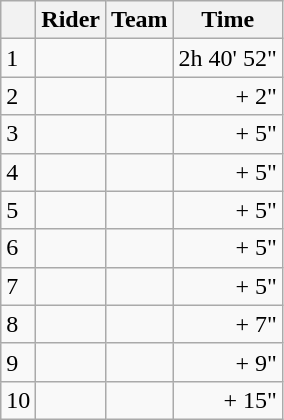<table class=wikitable>
<tr>
<th></th>
<th>Rider</th>
<th>Team</th>
<th>Time</th>
</tr>
<tr>
<td>1</td>
<td></td>
<td></td>
<td align=right>2h 40' 52"</td>
</tr>
<tr>
<td>2</td>
<td></td>
<td></td>
<td align=right>+ 2"</td>
</tr>
<tr>
<td>3</td>
<td></td>
<td></td>
<td align=right>+ 5"</td>
</tr>
<tr>
<td>4</td>
<td></td>
<td></td>
<td align=right>+ 5"</td>
</tr>
<tr>
<td>5</td>
<td></td>
<td></td>
<td align=right>+ 5"</td>
</tr>
<tr>
<td>6</td>
<td></td>
<td></td>
<td align=right>+ 5"</td>
</tr>
<tr>
<td>7</td>
<td></td>
<td></td>
<td align=right>+ 5"</td>
</tr>
<tr>
<td>8</td>
<td></td>
<td></td>
<td align=right>+ 7"</td>
</tr>
<tr>
<td>9</td>
<td></td>
<td></td>
<td align=right>+ 9"</td>
</tr>
<tr>
<td>10</td>
<td></td>
<td></td>
<td align=right>+ 15"</td>
</tr>
</table>
